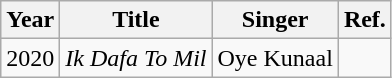<table class="wikitable">
<tr>
<th>Year</th>
<th>Title</th>
<th>Singer</th>
<th>Ref.</th>
</tr>
<tr>
<td>2020</td>
<td><em>Ik Dafa To Mil</em></td>
<td>Oye Kunaal</td>
<td></td>
</tr>
</table>
